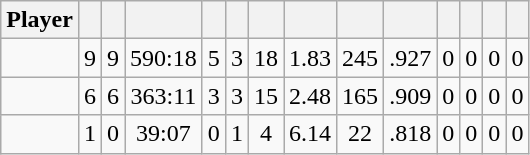<table class="wikitable sortable" style="text-align:center;">
<tr>
<th>Player</th>
<th></th>
<th></th>
<th></th>
<th></th>
<th></th>
<th></th>
<th></th>
<th></th>
<th></th>
<th></th>
<th></th>
<th></th>
<th></th>
</tr>
<tr>
<td></td>
<td>9</td>
<td>9</td>
<td>590:18</td>
<td>5</td>
<td>3</td>
<td>18</td>
<td>1.83</td>
<td>245</td>
<td>.927</td>
<td>0</td>
<td>0</td>
<td>0</td>
<td>0</td>
</tr>
<tr>
<td></td>
<td>6</td>
<td>6</td>
<td>363:11</td>
<td>3</td>
<td>3</td>
<td>15</td>
<td>2.48</td>
<td>165</td>
<td>.909</td>
<td>0</td>
<td>0</td>
<td>0</td>
<td>0</td>
</tr>
<tr>
<td></td>
<td>1</td>
<td>0</td>
<td>39:07</td>
<td>0</td>
<td>1</td>
<td>4</td>
<td>6.14</td>
<td>22</td>
<td>.818</td>
<td>0</td>
<td>0</td>
<td>0</td>
<td>0</td>
</tr>
</table>
